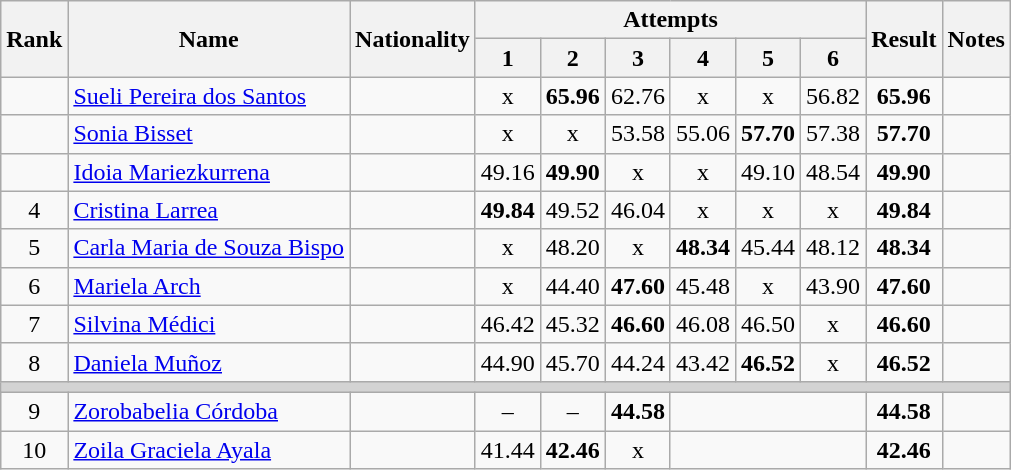<table class="wikitable sortable" style="text-align:center">
<tr>
<th rowspan=2>Rank</th>
<th rowspan=2>Name</th>
<th rowspan=2>Nationality</th>
<th colspan=6>Attempts</th>
<th rowspan=2>Result</th>
<th rowspan=2>Notes</th>
</tr>
<tr>
<th>1</th>
<th>2</th>
<th>3</th>
<th>4</th>
<th>5</th>
<th>6</th>
</tr>
<tr>
<td align=center></td>
<td align=left><a href='#'>Sueli Pereira dos Santos</a></td>
<td align=left></td>
<td>x</td>
<td><strong>65.96</strong></td>
<td>62.76</td>
<td>x</td>
<td>x</td>
<td>56.82</td>
<td><strong>65.96</strong></td>
<td></td>
</tr>
<tr>
<td align=center></td>
<td align=left><a href='#'>Sonia Bisset</a></td>
<td align=left></td>
<td>x</td>
<td>x</td>
<td>53.58</td>
<td>55.06</td>
<td><strong>57.70</strong></td>
<td>57.38</td>
<td><strong>57.70</strong></td>
<td></td>
</tr>
<tr>
<td align=center></td>
<td align=left><a href='#'>Idoia Mariezkurrena</a></td>
<td align=left></td>
<td>49.16</td>
<td><strong>49.90</strong></td>
<td>x</td>
<td>x</td>
<td>49.10</td>
<td>48.54</td>
<td><strong>49.90</strong></td>
<td></td>
</tr>
<tr>
<td align=center>4</td>
<td align=left><a href='#'>Cristina Larrea</a></td>
<td align=left></td>
<td><strong>49.84</strong></td>
<td>49.52</td>
<td>46.04</td>
<td>x</td>
<td>x</td>
<td>x</td>
<td><strong>49.84</strong></td>
<td></td>
</tr>
<tr>
<td align=center>5</td>
<td align=left><a href='#'>Carla Maria de Souza Bispo</a></td>
<td align=left></td>
<td>x</td>
<td>48.20</td>
<td>x</td>
<td><strong>48.34</strong></td>
<td>45.44</td>
<td>48.12</td>
<td><strong>48.34</strong></td>
<td></td>
</tr>
<tr>
<td align=center>6</td>
<td align=left><a href='#'>Mariela Arch</a></td>
<td align=left></td>
<td>x</td>
<td>44.40</td>
<td><strong>47.60</strong></td>
<td>45.48</td>
<td>x</td>
<td>43.90</td>
<td><strong>47.60</strong></td>
<td></td>
</tr>
<tr>
<td align=center>7</td>
<td align=left><a href='#'>Silvina Médici</a></td>
<td align=left></td>
<td>46.42</td>
<td>45.32</td>
<td><strong>46.60</strong></td>
<td>46.08</td>
<td>46.50</td>
<td>x</td>
<td><strong>46.60</strong></td>
<td></td>
</tr>
<tr>
<td align=center>8</td>
<td align=left><a href='#'>Daniela Muñoz</a></td>
<td align=left></td>
<td>44.90</td>
<td>45.70</td>
<td>44.24</td>
<td>43.42</td>
<td><strong>46.52</strong></td>
<td>x</td>
<td><strong>46.52</strong></td>
<td></td>
</tr>
<tr>
<td colspan=11 bgcolor=lightgray></td>
</tr>
<tr>
<td align=center>9</td>
<td align=left><a href='#'>Zorobabelia Córdoba</a></td>
<td align=left></td>
<td>–</td>
<td>–</td>
<td><strong>44.58</strong></td>
<td colspan=3></td>
<td><strong>44.58</strong></td>
<td></td>
</tr>
<tr>
<td align=center>10</td>
<td align=left><a href='#'>Zoila Graciela Ayala</a></td>
<td align=left></td>
<td>41.44</td>
<td><strong>42.46</strong></td>
<td>x</td>
<td colspan=3></td>
<td><strong>42.46</strong></td>
<td></td>
</tr>
</table>
